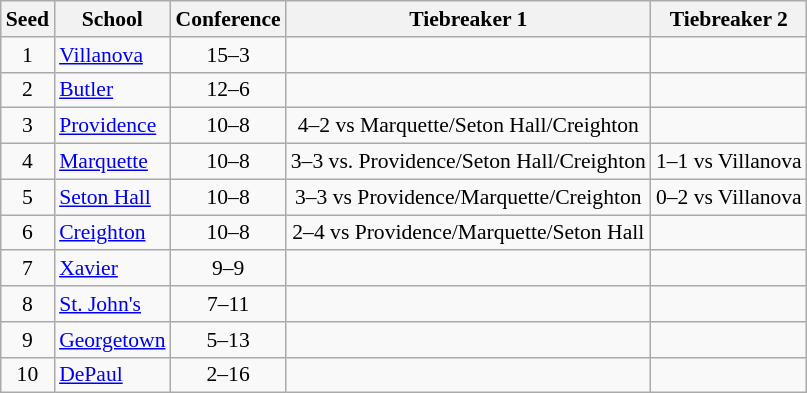<table class="wikitable" style="white-space:nowrap; font-size:90%;text-align:center">
<tr>
<th>Seed</th>
<th>School</th>
<th>Conference</th>
<th>Tiebreaker 1</th>
<th>Tiebreaker 2</th>
</tr>
<tr>
<td>1</td>
<td align="left"><a href='#'>Villanova</a></td>
<td>15–3</td>
<td></td>
<td></td>
</tr>
<tr>
<td>2</td>
<td align="left"><a href='#'>Butler</a></td>
<td>12–6</td>
<td></td>
<td></td>
</tr>
<tr>
<td>3</td>
<td align="left"><a href='#'>Providence</a></td>
<td>10–8</td>
<td>4–2 vs Marquette/Seton Hall/Creighton</td>
<td></td>
</tr>
<tr>
<td>4</td>
<td align="left"><a href='#'>Marquette</a></td>
<td>10–8</td>
<td>3–3 vs. Providence/Seton Hall/Creighton</td>
<td>1–1 vs Villanova</td>
</tr>
<tr>
<td>5</td>
<td align="left"><a href='#'>Seton Hall</a></td>
<td>10–8</td>
<td>3–3 vs Providence/Marquette/Creighton</td>
<td>0–2 vs Villanova</td>
</tr>
<tr>
<td>6</td>
<td align="left"><a href='#'>Creighton</a></td>
<td>10–8</td>
<td>2–4 vs Providence/Marquette/Seton Hall</td>
<td></td>
</tr>
<tr>
<td>7</td>
<td align="left"><a href='#'>Xavier</a></td>
<td>9–9</td>
<td></td>
<td></td>
</tr>
<tr>
<td>8</td>
<td align="left"><a href='#'>St. John's</a></td>
<td>7–11</td>
<td></td>
<td></td>
</tr>
<tr>
<td>9</td>
<td align="left"><a href='#'>Georgetown</a></td>
<td>5–13</td>
<td></td>
<td></td>
</tr>
<tr>
<td>10</td>
<td align="left"><a href='#'>DePaul</a></td>
<td>2–16</td>
<td></td>
<td></td>
</tr>
</table>
